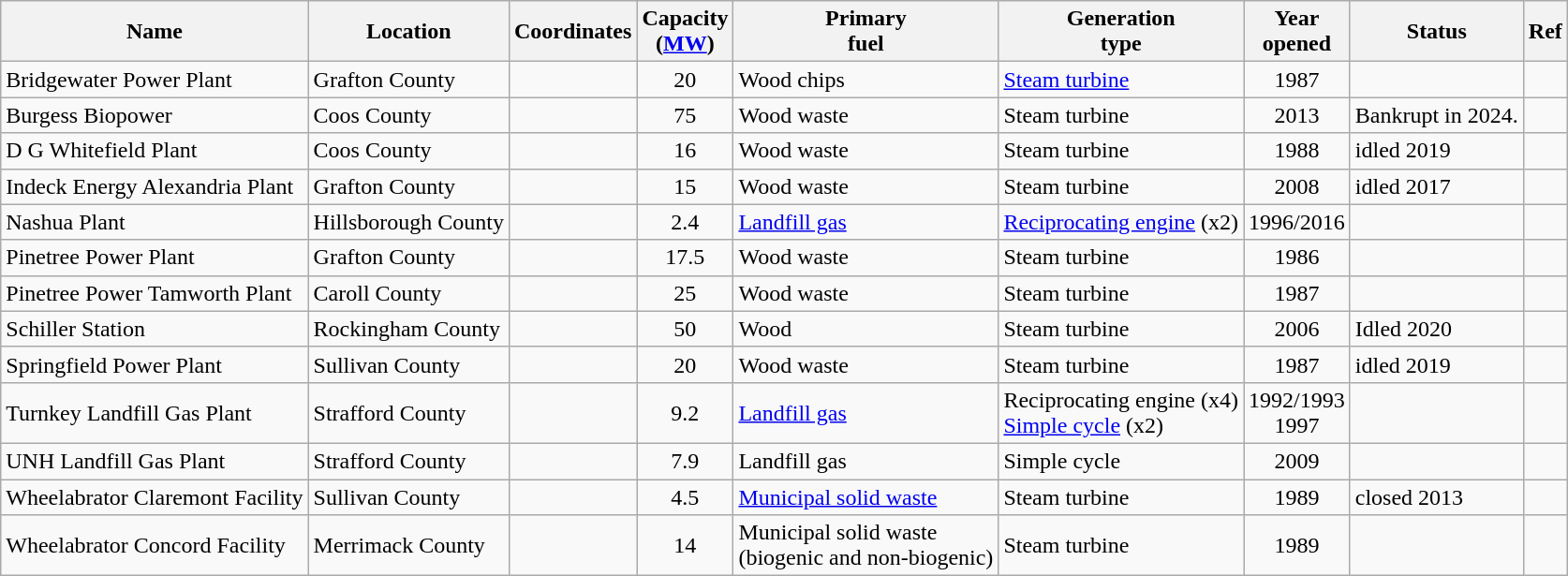<table class="wikitable sortable">
<tr>
<th>Name</th>
<th>Location</th>
<th>Coordinates</th>
<th>Capacity<br>(<a href='#'>MW</a>)</th>
<th>Primary<br>fuel</th>
<th>Generation<br>type</th>
<th>Year<br>opened</th>
<th>Status</th>
<th>Ref</th>
</tr>
<tr>
<td>Bridgewater Power Plant</td>
<td>Grafton County</td>
<td></td>
<td align="center">20</td>
<td>Wood chips</td>
<td><a href='#'>Steam turbine</a></td>
<td align="center">1987</td>
<td></td>
<td></td>
</tr>
<tr>
<td>Burgess Biopower</td>
<td>Coos County</td>
<td></td>
<td align="center">75</td>
<td>Wood waste</td>
<td>Steam turbine</td>
<td align="center">2013</td>
<td>Bankrupt in 2024.</td>
<td></td>
</tr>
<tr>
<td>D G Whitefield Plant</td>
<td>Coos County</td>
<td></td>
<td align="center">16</td>
<td>Wood waste</td>
<td>Steam turbine</td>
<td align="center">1988</td>
<td>idled 2019</td>
<td></td>
</tr>
<tr>
<td>Indeck Energy Alexandria Plant</td>
<td>Grafton County</td>
<td></td>
<td align="center">15</td>
<td>Wood waste</td>
<td>Steam turbine</td>
<td align="center">2008</td>
<td>idled 2017</td>
<td></td>
</tr>
<tr>
<td>Nashua Plant</td>
<td>Hillsborough County</td>
<td></td>
<td align="center">2.4</td>
<td><a href='#'>Landfill gas</a></td>
<td><a href='#'>Reciprocating engine</a> (x2)</td>
<td align="center">1996/2016</td>
<td></td>
<td></td>
</tr>
<tr>
<td>Pinetree Power Plant</td>
<td>Grafton County</td>
<td></td>
<td align="center">17.5</td>
<td>Wood waste</td>
<td>Steam turbine</td>
<td align="center">1986</td>
<td></td>
<td></td>
</tr>
<tr>
<td>Pinetree Power Tamworth Plant</td>
<td>Caroll County</td>
<td></td>
<td align="center">25</td>
<td>Wood waste</td>
<td>Steam turbine</td>
<td align="center">1987</td>
<td></td>
<td></td>
</tr>
<tr>
<td>Schiller Station</td>
<td>Rockingham County</td>
<td></td>
<td align="center">50</td>
<td>Wood</td>
<td>Steam turbine</td>
<td align="center">2006</td>
<td>Idled 2020</td>
<td></td>
</tr>
<tr>
<td>Springfield Power Plant</td>
<td>Sullivan County</td>
<td></td>
<td align="center">20</td>
<td>Wood waste</td>
<td>Steam turbine</td>
<td align="center">1987</td>
<td>idled 2019</td>
<td></td>
</tr>
<tr>
<td>Turnkey Landfill Gas Plant</td>
<td>Strafford County</td>
<td></td>
<td align="center">9.2</td>
<td><a href='#'>Landfill gas</a></td>
<td>Reciprocating engine (x4)<br><a href='#'>Simple cycle</a> (x2)</td>
<td align="center">1992/1993<br>1997</td>
<td></td>
<td></td>
</tr>
<tr>
<td>UNH Landfill Gas Plant</td>
<td>Strafford County</td>
<td></td>
<td align="center">7.9</td>
<td>Landfill gas</td>
<td>Simple cycle</td>
<td align="center">2009</td>
<td></td>
<td></td>
</tr>
<tr>
<td>Wheelabrator Claremont Facility</td>
<td>Sullivan County</td>
<td></td>
<td align="center">4.5</td>
<td><a href='#'>Municipal solid waste</a></td>
<td>Steam turbine</td>
<td align="center">1989</td>
<td>closed 2013</td>
<td></td>
</tr>
<tr>
<td>Wheelabrator Concord Facility</td>
<td>Merrimack County</td>
<td></td>
<td align="center">14</td>
<td>Municipal solid waste<br>(biogenic and non-biogenic)</td>
<td>Steam turbine</td>
<td align="center">1989</td>
<td></td>
<td></td>
</tr>
</table>
